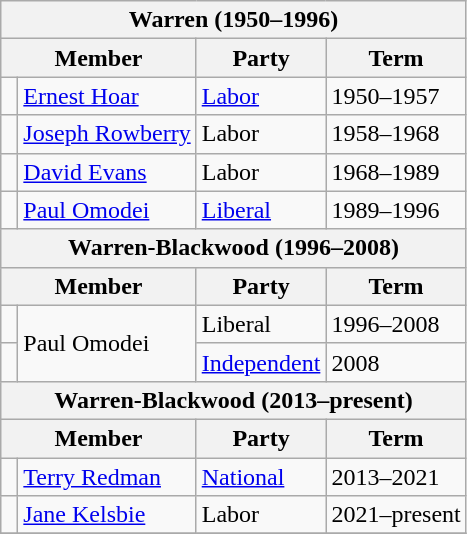<table class="wikitable">
<tr>
<th colspan="4">Warren (1950–1996)</th>
</tr>
<tr>
<th colspan="2">Member</th>
<th>Party</th>
<th>Term</th>
</tr>
<tr>
<td> </td>
<td><a href='#'>Ernest Hoar</a></td>
<td><a href='#'>Labor</a></td>
<td>1950–1957</td>
</tr>
<tr>
<td> </td>
<td><a href='#'>Joseph Rowberry</a></td>
<td>Labor</td>
<td>1958–1968</td>
</tr>
<tr>
<td> </td>
<td><a href='#'>David Evans</a></td>
<td>Labor</td>
<td>1968–1989</td>
</tr>
<tr>
<td> </td>
<td><a href='#'>Paul Omodei</a></td>
<td><a href='#'>Liberal</a></td>
<td>1989–1996</td>
</tr>
<tr>
<th colspan="4">Warren-Blackwood (1996–2008)</th>
</tr>
<tr>
<th colspan="2">Member</th>
<th>Party</th>
<th>Term</th>
</tr>
<tr>
<td> </td>
<td rowspan="2">Paul Omodei</td>
<td>Liberal</td>
<td>1996–2008</td>
</tr>
<tr>
<td> </td>
<td><a href='#'>Independent</a></td>
<td>2008</td>
</tr>
<tr>
<th colspan="4">Warren-Blackwood (2013–present)</th>
</tr>
<tr>
<th colspan="2">Member</th>
<th>Party</th>
<th>Term</th>
</tr>
<tr>
<td> </td>
<td><a href='#'>Terry Redman</a></td>
<td><a href='#'>National</a></td>
<td>2013–2021</td>
</tr>
<tr>
<td> </td>
<td><a href='#'>Jane Kelsbie</a></td>
<td>Labor</td>
<td>2021–present</td>
</tr>
<tr>
</tr>
</table>
